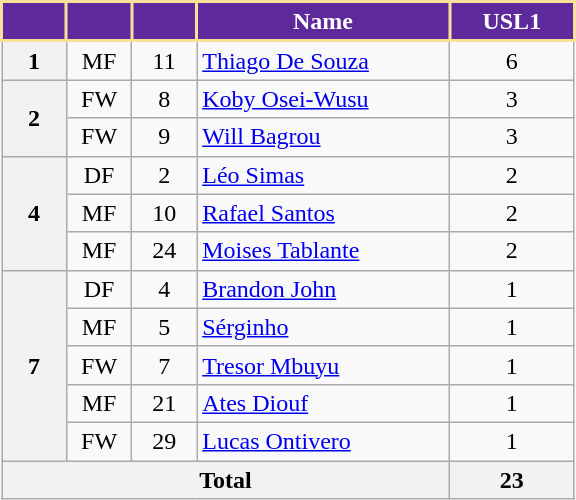<table class="wikitable" style="text-align:center;">
<tr>
<th style="background:#5E299A; color:white; border:2px solid #F8E196; width:35px;"></th>
<th style="background:#5E299A; color:white; border:2px solid #F8E196; width:35px;"></th>
<th style="background:#5E299A; color:white; border:2px solid #F8E196; width:35px;"></th>
<th style="background:#5E299A; color:white; border:2px solid #F8E196; width:160px;"><strong>Name</strong></th>
<th style="background:#5E299A; color:white; border:2px solid #F8E196; width:75px;"><strong>USL1</strong></th>
</tr>
<tr>
<th>1</th>
<td>MF</td>
<td>11</td>
<td align="left"> <a href='#'>Thiago De Souza</a></td>
<td>6</td>
</tr>
<tr>
<th rowspan="2">2</th>
<td>FW</td>
<td>8</td>
<td align="left"> <a href='#'>Koby Osei-Wusu</a></td>
<td>3</td>
</tr>
<tr>
<td>FW</td>
<td>9</td>
<td align="left"> <a href='#'>Will Bagrou</a></td>
<td>3</td>
</tr>
<tr>
<th rowspan="3">4</th>
<td>DF</td>
<td>2</td>
<td align="left"> <a href='#'>Léo Simas</a></td>
<td>2</td>
</tr>
<tr>
<td>MF</td>
<td>10</td>
<td align="left"> <a href='#'>Rafael Santos</a></td>
<td>2</td>
</tr>
<tr>
<td>MF</td>
<td>24</td>
<td align="left"> <a href='#'>Moises Tablante</a></td>
<td>2</td>
</tr>
<tr>
<th rowspan="5">7</th>
<td>DF</td>
<td>4</td>
<td align="left"> <a href='#'>Brandon John</a></td>
<td>1</td>
</tr>
<tr>
<td>MF</td>
<td>5</td>
<td align="left"> <a href='#'>Sérginho</a></td>
<td>1</td>
</tr>
<tr>
<td>FW</td>
<td>7</td>
<td align="left"> <a href='#'>Tresor Mbuyu</a></td>
<td>1</td>
</tr>
<tr>
<td>MF</td>
<td>21</td>
<td align="left"> <a href='#'>Ates Diouf</a></td>
<td>1</td>
</tr>
<tr>
<td>FW</td>
<td>29</td>
<td align="left"> <a href='#'>Lucas Ontivero</a></td>
<td>1</td>
</tr>
<tr>
<th colspan="4">Total</th>
<th>23</th>
</tr>
</table>
